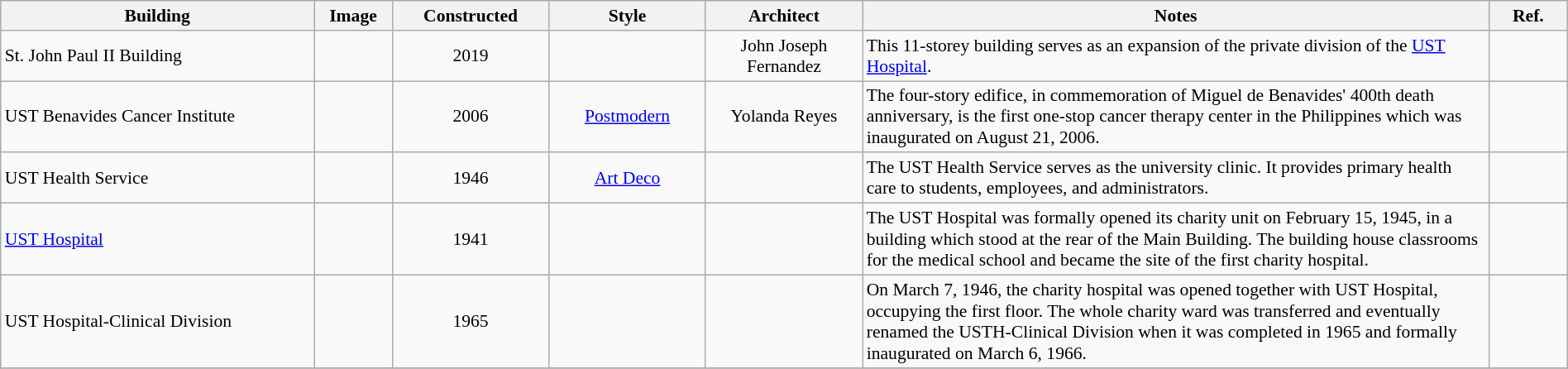<table class="wikitable sortable" width='100%' style="font-size: 90%; text-align:center;">
<tr>
<th width=20%>Building</th>
<th width=5% class="unsortable">Image</th>
<th width=10%>Constructed</th>
<th width=10%>Style</th>
<th width=10% class="unsortable">Architect</th>
<th width=auto class="unsortable">Notes</th>
<th width=5% class="unsortable">Ref.</th>
</tr>
<tr>
<td align=left>St. John Paul II Building</td>
<td></td>
<td>2019</td>
<td></td>
<td>John Joseph Fernandez</td>
<td align=left>This 11-storey building serves as an expansion of the private division of the <a href='#'>UST Hospital</a>.</td>
<td></td>
</tr>
<tr>
<td align=left>UST Benavides Cancer Institute</td>
<td></td>
<td>2006</td>
<td><a href='#'>Postmodern</a></td>
<td>Yolanda Reyes</td>
<td align=left>The four-story edifice, in commemoration of Miguel de Benavides' 400th death anniversary, is the first one-stop cancer therapy center in the Philippines which was inaugurated on August 21, 2006.</td>
<td></td>
</tr>
<tr>
<td align=left>UST Health Service</td>
<td></td>
<td>1946</td>
<td><a href='#'>Art Deco</a></td>
<td></td>
<td align=left>The UST Health Service serves as the university clinic. It provides primary health care to students, employees, and administrators.</td>
<td></td>
</tr>
<tr>
<td align=left><a href='#'>UST Hospital</a></td>
<td></td>
<td>1941</td>
<td></td>
<td></td>
<td align=left>The UST Hospital was formally opened its charity unit on February 15, 1945, in a building which stood at the rear of the Main Building. The building house classrooms for the medical school and became the site of the first charity hospital.</td>
<td></td>
</tr>
<tr>
<td align=left>UST Hospital-Clinical Division</td>
<td></td>
<td>1965</td>
<td></td>
<td></td>
<td align=left>On March 7, 1946, the charity hospital was opened together with UST Hospital, occupying the first floor. The whole charity ward was transferred and eventually renamed the USTH-Clinical Division when it was completed in 1965 and formally inaugurated on March 6, 1966.</td>
<td></td>
</tr>
<tr>
</tr>
</table>
